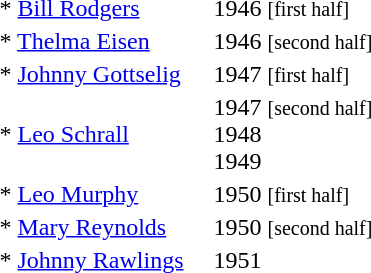<table>
<tr>
<td>* <a href='#'>Bill Rodgers</a></td>
<td>1946 <small>[first half]</small></td>
</tr>
<tr>
<td>* <a href='#'>Thelma Eisen</a></td>
<td>1946 <small>[second half]</small></td>
</tr>
<tr>
<td>* <a href='#'>Johnny Gottselig</a></td>
<td>1947 <small>[first half]</small></td>
</tr>
<tr>
<td>* <a href='#'>Leo Schrall</a></td>
<td>1947 <small>[second half]</small><br>1948<br>1949</td>
</tr>
<tr>
<td>* <a href='#'>Leo Murphy</a></td>
<td>1950 <small>[first half]</small></td>
</tr>
<tr>
<td>* <a href='#'>Mary Reynolds</a></td>
<td>1950 <small>[second half]</small></td>
</tr>
<tr>
<td>* <a href='#'>Johnny Rawlings</a>    </td>
<td>1951</td>
</tr>
<tr>
</tr>
</table>
